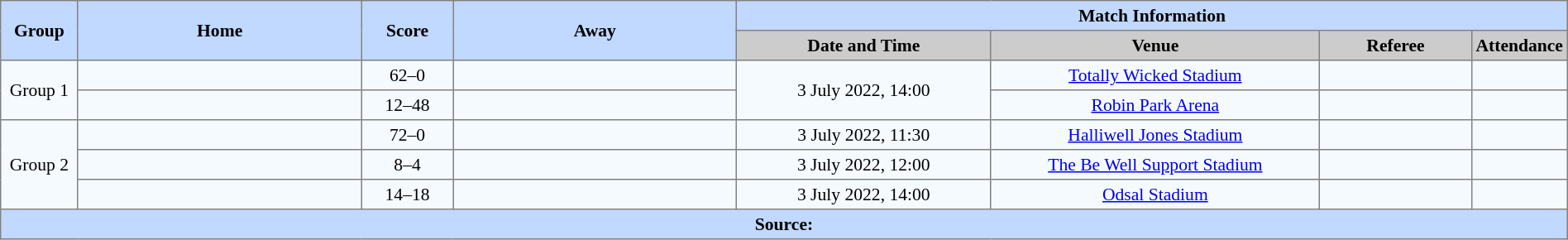<table border=1 style="border-collapse:collapse; font-size:90%; text-align:center;" cellpadding=3 cellspacing=0 width=100%>
<tr style="background:#c1d8ff;">
<th scope="col" rowspan=2 width=5%>Group</th>
<th scope="col" rowspan=2 width=19%>Home</th>
<th scope="col" rowspan=2 width=6%>Score</th>
<th scope="col" rowspan=2 width=19%>Away</th>
<th colspan=4>Match Information</th>
</tr>
<tr style="background:#cccccc;">
<th scope="col" width=17%>Date and Time</th>
<th scope="col" width=22%>Venue</th>
<th scope="col" width=10%>Referee</th>
<th scope="col" width=7%>Attendance</th>
</tr>
<tr style="background:#f5faff;">
<td rowspan=2>Group 1</td>
<td></td>
<td>62–0</td>
<td></td>
<td Rowspan=2>3 July 2022, 14:00</td>
<td><a href='#'>Totally Wicked Stadium</a></td>
<td></td>
<td></td>
</tr>
<tr style="background:#f5faff;">
<td></td>
<td>12–48</td>
<td></td>
<td><a href='#'>Robin Park Arena</a></td>
<td></td>
<td></td>
</tr>
<tr style="background:#f5faff;">
<td rowspan=3>Group 2</td>
<td></td>
<td>72–0</td>
<td></td>
<td>3 July 2022, 11:30</td>
<td><a href='#'>Halliwell Jones Stadium</a></td>
<td></td>
<td></td>
</tr>
<tr style="background:#f5faff;">
<td></td>
<td>8–4</td>
<td></td>
<td>3 July 2022, 12:00</td>
<td><a href='#'>The Be Well Support Stadium</a></td>
<td></td>
<td></td>
</tr>
<tr style="background:#f5faff;">
<td></td>
<td>14–18</td>
<td></td>
<td>3 July 2022, 14:00</td>
<td><a href='#'>Odsal Stadium</a></td>
<td></td>
<td></td>
</tr>
<tr style="background:#c1d8ff;">
<th colspan=8>Source:</th>
</tr>
</table>
